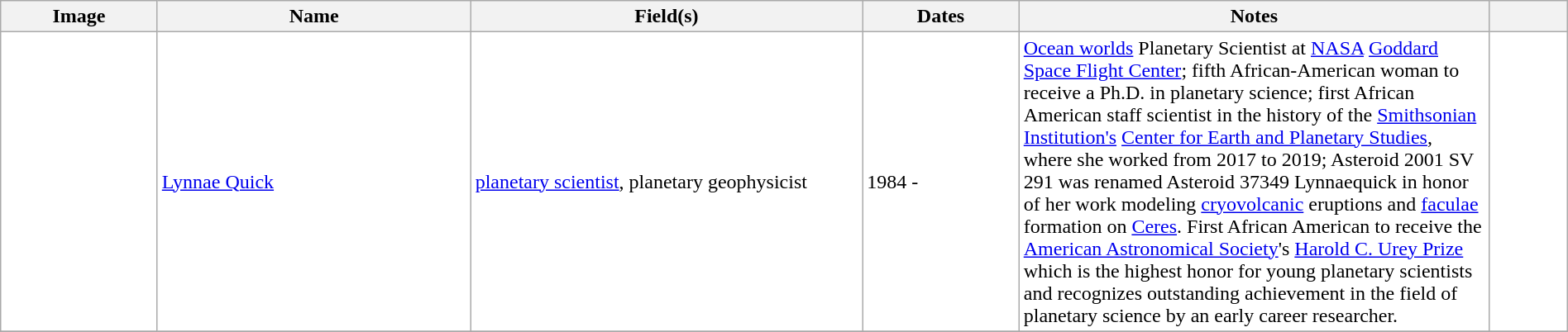<table class="wikitable sortable plainrowheaders" style="width:100%; background:#fff;">
<tr class="unsortable">
<th scope="col" class="unsortable">Image</th>
<th scope="col" style="width:20%;">Name</th>
<th scope="col" style="width:25%;">Field(s)</th>
<th scope="col" style="width:10%;">Dates</th>
<th scope="col" class="unsortable" style="width: 30%">Notes</th>
<th scope="col" class="unsortable" style="width: 5%"></th>
</tr>
<tr>
<td></td>
<td><a href='#'>Lynnae Quick</a></td>
<td><a href='#'>planetary scientist</a>, planetary geophysicist</td>
<td>1984 -</td>
<td><a href='#'>Ocean worlds</a> Planetary Scientist at <a href='#'>NASA</a> <a href='#'>Goddard Space Flight Center</a>; fifth African-American woman to receive a Ph.D. in planetary science;  first African American staff scientist in the history of the <a href='#'>Smithsonian Institution's</a> <a href='#'>Center for Earth and Planetary Studies</a>, where she worked from 2017 to 2019; Asteroid 2001 SV 291 was renamed Asteroid 37349 Lynnaequick in honor of her work modeling <a href='#'>cryovolcanic</a> eruptions and <a href='#'>faculae</a> formation on <a href='#'>Ceres</a>. First African American to receive the <a href='#'>American Astronomical Society</a>'s <a href='#'>Harold C. Urey Prize</a> which is the highest honor for young planetary scientists and recognizes outstanding achievement in the field of planetary science by an early career researcher.</td>
<td></td>
</tr>
<tr>
</tr>
</table>
